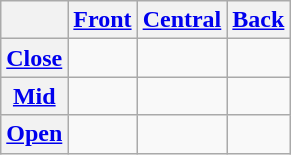<table class="wikitable" style="text-align: center;">
<tr>
<th></th>
<th><a href='#'>Front</a></th>
<th><a href='#'>Central</a></th>
<th><a href='#'>Back</a></th>
</tr>
<tr>
<th><a href='#'>Close</a></th>
<td></td>
<td></td>
<td></td>
</tr>
<tr>
<th><a href='#'>Mid</a></th>
<td></td>
<td></td>
<td></td>
</tr>
<tr>
<th><a href='#'>Open</a></th>
<td></td>
<td></td>
<td></td>
</tr>
</table>
